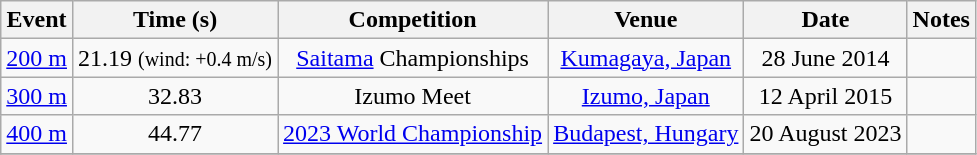<table class="wikitable" style=text-align:center>
<tr>
<th>Event</th>
<th>Time (s)</th>
<th>Competition</th>
<th>Venue</th>
<th>Date</th>
<th>Notes</th>
</tr>
<tr>
<td><a href='#'>200&nbsp;m</a></td>
<td>21.19 <small>(wind: +0.4 m/s)</small></td>
<td><a href='#'>Saitama</a> Championships</td>
<td><a href='#'>Kumagaya, Japan</a></td>
<td>28 June 2014</td>
<td></td>
</tr>
<tr>
<td><a href='#'>300&nbsp;m</a></td>
<td>32.83</td>
<td>Izumo Meet</td>
<td><a href='#'>Izumo, Japan</a></td>
<td>12 April 2015</td>
<td></td>
</tr>
<tr>
<td><a href='#'>400&nbsp;m</a></td>
<td>44.77</td>
<td><a href='#'>2023 World Championship</a></td>
<td><a href='#'>Budapest, Hungary</a></td>
<td>20 August 2023</td>
<td></td>
</tr>
<tr>
</tr>
</table>
